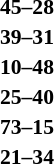<table width=75% cellspacing=1>
<tr>
<th width=25%></th>
<th width=25%></th>
<th width=25%></th>
</tr>
<tr style=font-size:90%>
<td align=right><strong></strong></td>
<td align=center><strong>45–28</strong></td>
<td></td>
</tr>
<tr style=font-size:90%>
<td align=right><strong></strong></td>
<td align=center><strong>39–31</strong></td>
<td></td>
</tr>
<tr style=font-size:90%>
<td align=right></td>
<td align=center><strong>10–48</strong></td>
<td><strong></strong></td>
</tr>
<tr style=font-size:90%>
<td align=right></td>
<td align=center><strong>25–40</strong></td>
<td><strong></strong></td>
</tr>
<tr style=font-size:90%>
<td align=right><strong></strong></td>
<td align=center><strong>73–15</strong></td>
<td></td>
</tr>
<tr style=font-size:90%>
<td align=right></td>
<td align=center><strong>21–34</strong></td>
<td><strong></strong></td>
</tr>
</table>
